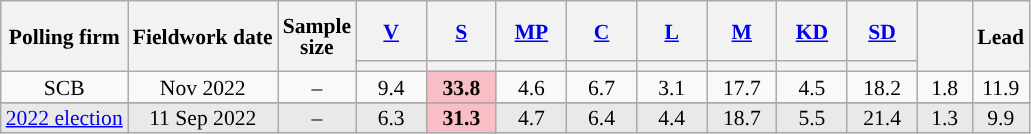<table class="wikitable sortable" style="text-align:center;font-size:90%;line-height:14px;">
<tr style="height:40px;">
<th rowspan="2">Polling firm</th>
<th rowspan="2">Fieldwork date</th>
<th rowspan="2">Sample<br>size</th>
<th class="sortable" style="width:40px;"><a href='#'>V</a></th>
<th class="sortable" style="width:40px;"><a href='#'>S</a></th>
<th class="sortable" style="width:40px;"><a href='#'>MP</a></th>
<th class="sortable" style="width:40px;"><a href='#'>C</a></th>
<th class="sortable" style="width:40px;"><a href='#'>L</a></th>
<th class="sortable" style="width:40px;"><a href='#'>M</a></th>
<th class="sortable" style="width:40px;"><a href='#'>KD</a></th>
<th class="sortable" style="width:40px;"><a href='#'>SD</a></th>
<th class="sortable" style="width:30px;" rowspan="2"></th>
<th style="width:30px;" rowspan="2">Lead</th>
</tr>
<tr>
<th style="background:"></th>
<th style="background:"></th>
<th style="background:"></th>
<th style="background:"></th>
<th style="background:"></th>
<th style="background:"></th>
<th style="background:"></th>
<th style="background:"></th>
</tr>
<tr>
<td>SCB</td>
<td>Nov 2022</td>
<td>–</td>
<td>9.4</td>
<td style="background:#F9BDC5;"><strong>33.8</strong></td>
<td>4.6</td>
<td>6.7</td>
<td>3.1</td>
<td>17.7</td>
<td>4.5</td>
<td>18.2</td>
<td>1.8</td>
<td style="background:">11.9</td>
</tr>
<tr>
</tr>
<tr style="background:#E9E9E9;">
<td><a href='#'>2022 election</a></td>
<td data-sort-value="2018-09-09">11 Sep 2022</td>
<td>–</td>
<td>6.3</td>
<td style="background:#F9BDC5;"><strong>31.3</strong></td>
<td>4.7</td>
<td>6.4</td>
<td>4.4</td>
<td>18.7</td>
<td>5.5</td>
<td>21.4</td>
<td>1.3</td>
<td style="background:">9.9</td>
</tr>
</table>
